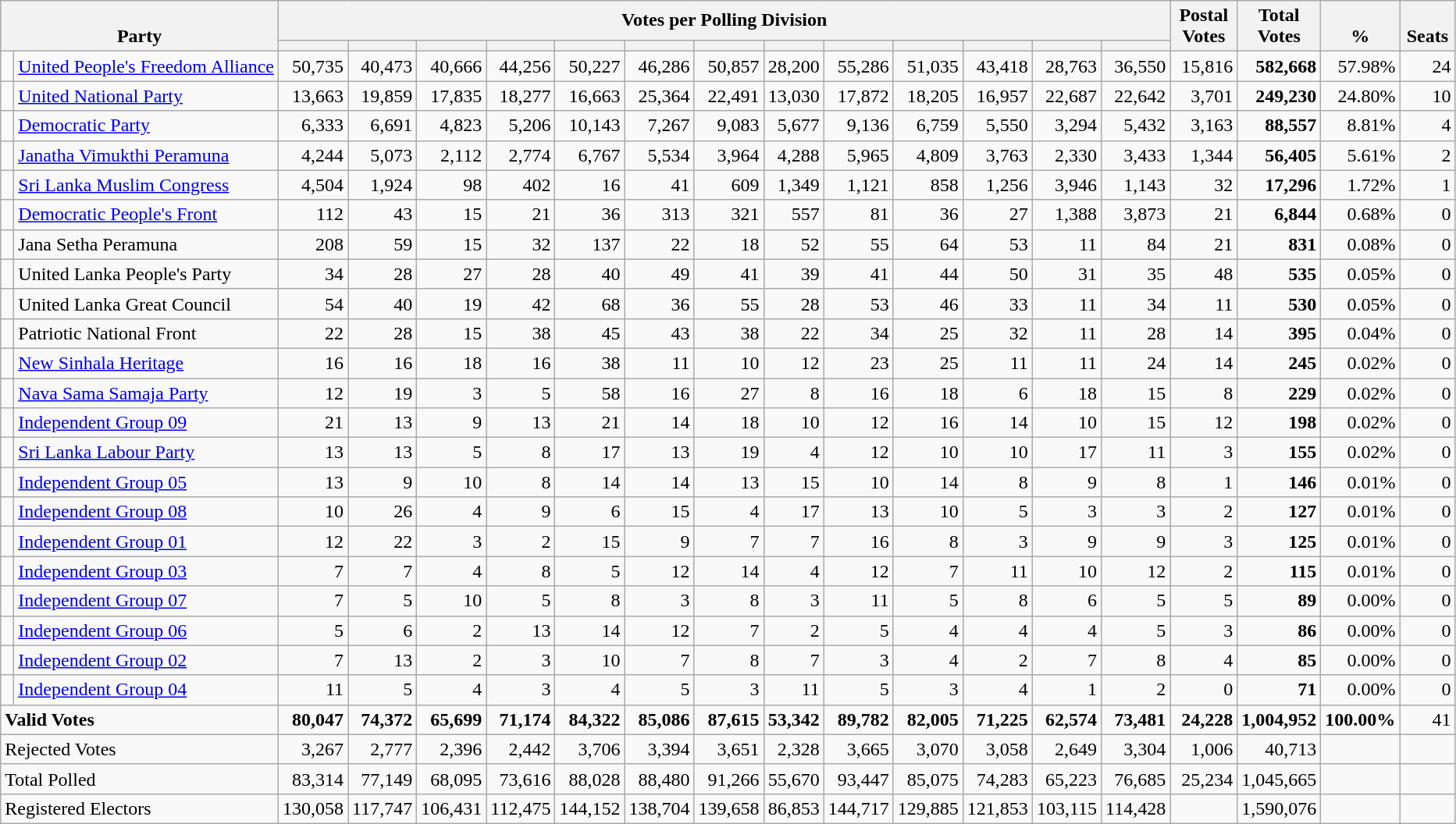<table class="wikitable" border="1" style="text-align:right;">
<tr>
<th align=left valign=bottom rowspan=2 colspan=2>Party</th>
<th colspan=13>Votes per Polling Division</th>
<th align=center valign=bottom rowspan=2 width="50">Postal<br>Votes</th>
<th align=center valign=bottom rowspan=2 width="50">Total Votes</th>
<th align=center valign=bottom rowspan=2 width="50">%</th>
<th align=center valign=bottom rowspan=2 width="40">Seats</th>
</tr>
<tr>
<th></th>
<th></th>
<th></th>
<th></th>
<th></th>
<th></th>
<th></th>
<th></th>
<th></th>
<th></th>
<th></th>
<th></th>
<th></th>
</tr>
<tr>
<td bgcolor=> </td>
<td align=left><a href='#'>United People's Freedom Alliance</a></td>
<td>50,735</td>
<td>40,473</td>
<td>40,666</td>
<td>44,256</td>
<td>50,227</td>
<td>46,286</td>
<td>50,857</td>
<td>28,200</td>
<td>55,286</td>
<td>51,035</td>
<td>43,418</td>
<td>28,763</td>
<td>36,550</td>
<td>15,816</td>
<td><strong>582,668</strong></td>
<td>57.98%</td>
<td>24</td>
</tr>
<tr>
<td bgcolor=> </td>
<td align=left><a href='#'>United National Party</a></td>
<td>13,663</td>
<td>19,859</td>
<td>17,835</td>
<td>18,277</td>
<td>16,663</td>
<td>25,364</td>
<td>22,491</td>
<td>13,030</td>
<td>17,872</td>
<td>18,205</td>
<td>16,957</td>
<td>22,687</td>
<td>22,642</td>
<td>3,701</td>
<td><strong>249,230</strong></td>
<td>24.80%</td>
<td>10</td>
</tr>
<tr>
<td bgcolor=> </td>
<td align=left><a href='#'>Democratic Party</a></td>
<td>6,333</td>
<td>6,691</td>
<td>4,823</td>
<td>5,206</td>
<td>10,143</td>
<td>7,267</td>
<td>9,083</td>
<td>5,677</td>
<td>9,136</td>
<td>6,759</td>
<td>5,550</td>
<td>3,294</td>
<td>5,432</td>
<td>3,163</td>
<td><strong>88,557</strong></td>
<td>8.81%</td>
<td>4</td>
</tr>
<tr>
<td bgcolor=> </td>
<td align=left><a href='#'>Janatha Vimukthi Peramuna</a></td>
<td>4,244</td>
<td>5,073</td>
<td>2,112</td>
<td>2,774</td>
<td>6,767</td>
<td>5,534</td>
<td>3,964</td>
<td>4,288</td>
<td>5,965</td>
<td>4,809</td>
<td>3,763</td>
<td>2,330</td>
<td>3,433</td>
<td>1,344</td>
<td><strong>56,405</strong></td>
<td>5.61%</td>
<td>2</td>
</tr>
<tr>
<td bgcolor=> </td>
<td align=left><a href='#'>Sri Lanka Muslim Congress</a></td>
<td>4,504</td>
<td>1,924</td>
<td>98</td>
<td>402</td>
<td>16</td>
<td>41</td>
<td>609</td>
<td>1,349</td>
<td>1,121</td>
<td>858</td>
<td>1,256</td>
<td>3,946</td>
<td>1,143</td>
<td>32</td>
<td><strong>17,296</strong></td>
<td>1.72%</td>
<td>1</td>
</tr>
<tr>
<td bgcolor=> </td>
<td align=left><a href='#'>Democratic People's Front</a></td>
<td>112</td>
<td>43</td>
<td>15</td>
<td>21</td>
<td>36</td>
<td>313</td>
<td>321</td>
<td>557</td>
<td>81</td>
<td>36</td>
<td>27</td>
<td>1,388</td>
<td>3,873</td>
<td>21</td>
<td><strong>6,844</strong></td>
<td>0.68%</td>
<td>0</td>
</tr>
<tr>
<td bgcolor=> </td>
<td align=left>Jana Setha Peramuna</td>
<td>208</td>
<td>59</td>
<td>15</td>
<td>32</td>
<td>137</td>
<td>22</td>
<td>18</td>
<td>52</td>
<td>55</td>
<td>64</td>
<td>53</td>
<td>11</td>
<td>84</td>
<td>21</td>
<td><strong>831</strong></td>
<td>0.08%</td>
<td>0</td>
</tr>
<tr>
<td bgcolor=> </td>
<td align=left>United Lanka People's Party</td>
<td>34</td>
<td>28</td>
<td>27</td>
<td>28</td>
<td>40</td>
<td>49</td>
<td>41</td>
<td>39</td>
<td>41</td>
<td>44</td>
<td>50</td>
<td>31</td>
<td>35</td>
<td>48</td>
<td><strong>535</strong></td>
<td>0.05%</td>
<td>0</td>
</tr>
<tr>
<td bgcolor=> </td>
<td align=left>United Lanka Great Council</td>
<td>54</td>
<td>40</td>
<td>19</td>
<td>42</td>
<td>68</td>
<td>36</td>
<td>55</td>
<td>28</td>
<td>53</td>
<td>46</td>
<td>33</td>
<td>11</td>
<td>34</td>
<td>11</td>
<td><strong>530</strong></td>
<td>0.05%</td>
<td>0</td>
</tr>
<tr>
<td bgcolor=> </td>
<td align=left>Patriotic National Front</td>
<td>22</td>
<td>28</td>
<td>15</td>
<td>38</td>
<td>45</td>
<td>43</td>
<td>38</td>
<td>22</td>
<td>34</td>
<td>25</td>
<td>32</td>
<td>11</td>
<td>28</td>
<td>14</td>
<td><strong>395</strong></td>
<td>0.04%</td>
<td>0</td>
</tr>
<tr>
<td bgcolor=> </td>
<td align=left><a href='#'>New Sinhala Heritage</a></td>
<td>16</td>
<td>16</td>
<td>18</td>
<td>16</td>
<td>38</td>
<td>11</td>
<td>10</td>
<td>12</td>
<td>23</td>
<td>25</td>
<td>11</td>
<td>11</td>
<td>24</td>
<td>14</td>
<td><strong>245</strong></td>
<td>0.02%</td>
<td>0</td>
</tr>
<tr>
<td bgcolor=> </td>
<td align=left><a href='#'>Nava Sama Samaja Party</a></td>
<td>12</td>
<td>19</td>
<td>3</td>
<td>5</td>
<td>58</td>
<td>16</td>
<td>27</td>
<td>8</td>
<td>16</td>
<td>18</td>
<td>6</td>
<td>18</td>
<td>15</td>
<td>8</td>
<td><strong>229</strong></td>
<td>0.02%</td>
<td>0</td>
</tr>
<tr>
<td bgcolor=> </td>
<td align=left><a href='#'>Independent Group 09</a></td>
<td>21</td>
<td>13</td>
<td>9</td>
<td>13</td>
<td>21</td>
<td>14</td>
<td>18</td>
<td>10</td>
<td>12</td>
<td>16</td>
<td>14</td>
<td>10</td>
<td>15</td>
<td>12</td>
<td><strong>198</strong></td>
<td>0.02%</td>
<td>0</td>
</tr>
<tr>
<td bgcolor=> </td>
<td align=left><a href='#'>Sri Lanka Labour Party</a></td>
<td>13</td>
<td>13</td>
<td>5</td>
<td>8</td>
<td>17</td>
<td>13</td>
<td>19</td>
<td>4</td>
<td>12</td>
<td>10</td>
<td>10</td>
<td>17</td>
<td>11</td>
<td>3</td>
<td><strong>155</strong></td>
<td>0.02%</td>
<td>0</td>
</tr>
<tr>
<td bgcolor=> </td>
<td align=left><a href='#'>Independent Group 05</a></td>
<td>13</td>
<td>9</td>
<td>10</td>
<td>8</td>
<td>14</td>
<td>14</td>
<td>13</td>
<td>15</td>
<td>10</td>
<td>14</td>
<td>8</td>
<td>9</td>
<td>8</td>
<td>1</td>
<td><strong>146</strong></td>
<td>0.01%</td>
<td>0</td>
</tr>
<tr>
<td bgcolor=> </td>
<td align=left><a href='#'>Independent Group 08</a></td>
<td>10</td>
<td>26</td>
<td>4</td>
<td>9</td>
<td>6</td>
<td>15</td>
<td>4</td>
<td>17</td>
<td>13</td>
<td>10</td>
<td>5</td>
<td>3</td>
<td>3</td>
<td>2</td>
<td><strong>127</strong></td>
<td>0.01%</td>
<td>0</td>
</tr>
<tr>
<td bgcolor=> </td>
<td align=left><a href='#'>Independent Group 01</a></td>
<td>12</td>
<td>22</td>
<td>3</td>
<td>2</td>
<td>15</td>
<td>9</td>
<td>7</td>
<td>7</td>
<td>16</td>
<td>8</td>
<td>3</td>
<td>9</td>
<td>9</td>
<td>3</td>
<td><strong>125</strong></td>
<td>0.01%</td>
<td>0</td>
</tr>
<tr>
<td bgcolor=> </td>
<td align=left><a href='#'>Independent Group 03</a></td>
<td>7</td>
<td>7</td>
<td>4</td>
<td>8</td>
<td>5</td>
<td>12</td>
<td>14</td>
<td>4</td>
<td>12</td>
<td>7</td>
<td>11</td>
<td>10</td>
<td>12</td>
<td>2</td>
<td><strong>115</strong></td>
<td>0.01%</td>
<td>0</td>
</tr>
<tr>
<td bgcolor=> </td>
<td align=left><a href='#'>Independent Group 07</a></td>
<td>7</td>
<td>5</td>
<td>10</td>
<td>5</td>
<td>8</td>
<td>3</td>
<td>8</td>
<td>3</td>
<td>11</td>
<td>5</td>
<td>8</td>
<td>6</td>
<td>5</td>
<td>5</td>
<td><strong>89</strong></td>
<td>0.00%</td>
<td>0</td>
</tr>
<tr>
<td bgcolor=> </td>
<td align=left><a href='#'>Independent Group 06</a></td>
<td>5</td>
<td>6</td>
<td>2</td>
<td>13</td>
<td>14</td>
<td>12</td>
<td>7</td>
<td>2</td>
<td>5</td>
<td>4</td>
<td>4</td>
<td>4</td>
<td>5</td>
<td>3</td>
<td><strong>86</strong></td>
<td>0.00%</td>
<td>0</td>
</tr>
<tr>
<td bgcolor=> </td>
<td align=left><a href='#'>Independent Group 02</a></td>
<td>7</td>
<td>13</td>
<td>2</td>
<td>3</td>
<td>10</td>
<td>7</td>
<td>8</td>
<td>7</td>
<td>3</td>
<td>4</td>
<td>2</td>
<td>7</td>
<td>8</td>
<td>4</td>
<td><strong>85</strong></td>
<td>0.00%</td>
<td>0</td>
</tr>
<tr>
<td bgcolor=> </td>
<td align=left><a href='#'>Independent Group 04</a></td>
<td>11</td>
<td>5</td>
<td>4</td>
<td>3</td>
<td>4</td>
<td>5</td>
<td>3</td>
<td>11</td>
<td>5</td>
<td>3</td>
<td>4</td>
<td>1</td>
<td>2</td>
<td>0</td>
<td><strong>71</strong></td>
<td>0.00%</td>
<td>0</td>
</tr>
<tr>
<td align=left colspan=2><strong>Valid Votes</strong></td>
<td><strong>80,047</strong></td>
<td><strong>74,372</strong></td>
<td><strong>65,699</strong></td>
<td><strong>71,174</strong></td>
<td><strong>84,322</strong></td>
<td><strong>85,086</strong></td>
<td><strong>87,615</strong></td>
<td><strong>53,342</strong></td>
<td><strong>89,782</strong></td>
<td><strong>82,005</strong></td>
<td><strong>71,225</strong></td>
<td><strong>62,574</strong></td>
<td><strong>73,481</strong></td>
<td><strong>24,228</strong></td>
<td><strong>1,004,952</strong></td>
<td><strong>100.00%</strong></td>
<td>41</td>
</tr>
<tr>
<td align=left colspan=2>Rejected Votes</td>
<td>3,267</td>
<td>2,777</td>
<td>2,396</td>
<td>2,442</td>
<td>3,706</td>
<td>3,394</td>
<td>3,651</td>
<td>2,328</td>
<td>3,665</td>
<td>3,070</td>
<td>3,058</td>
<td>2,649</td>
<td>3,304</td>
<td>1,006</td>
<td>40,713</td>
<td></td>
<td></td>
</tr>
<tr>
<td align=left colspan=2>Total Polled</td>
<td>83,314</td>
<td>77,149</td>
<td>68,095</td>
<td>73,616</td>
<td>88,028</td>
<td>88,480</td>
<td>91,266</td>
<td>55,670</td>
<td>93,447</td>
<td>85,075</td>
<td>74,283</td>
<td>65,223</td>
<td>76,685</td>
<td>25,234</td>
<td>1,045,665</td>
<td></td>
<td></td>
</tr>
<tr>
<td align=left colspan=2>Registered Electors</td>
<td>130,058</td>
<td>117,747</td>
<td>106,431</td>
<td>112,475</td>
<td>144,152</td>
<td>138,704</td>
<td>139,658</td>
<td>86,853</td>
<td>144,717</td>
<td>129,885</td>
<td>121,853</td>
<td>103,115</td>
<td>114,428</td>
<td></td>
<td>1,590,076</td>
<td></td>
<td></td>
</tr>
</table>
